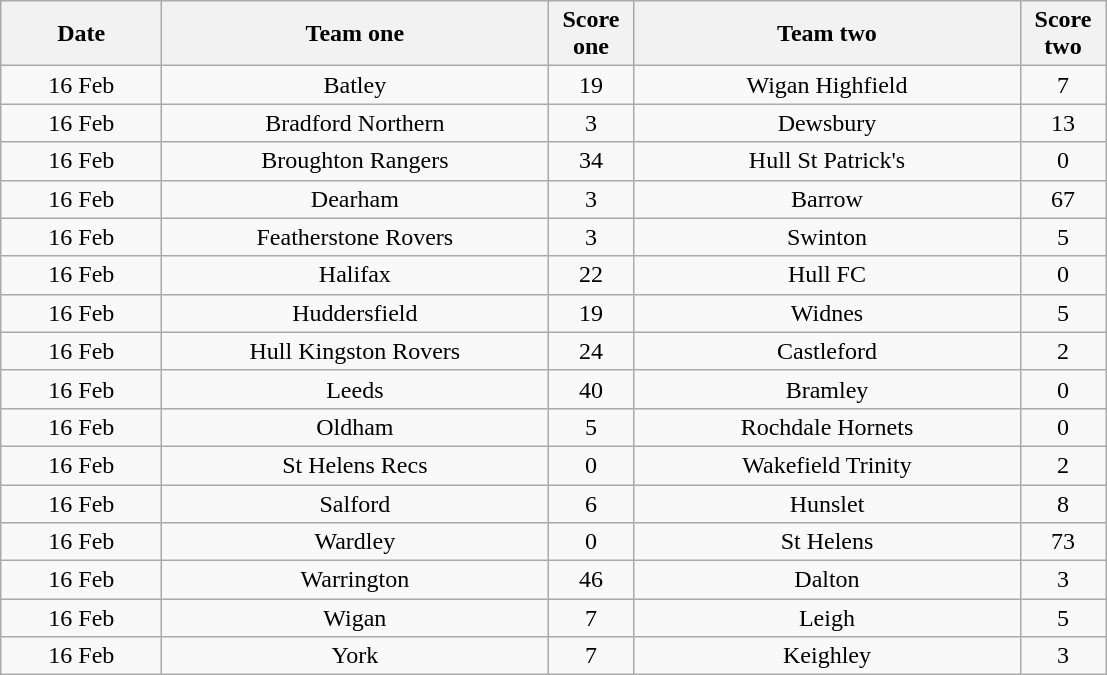<table class="wikitable" style="text-align: center">
<tr>
<th width=100>Date</th>
<th width=250>Team one</th>
<th width=50>Score one</th>
<th width=250>Team two</th>
<th width=50>Score two</th>
</tr>
<tr>
<td>16 Feb</td>
<td>Batley</td>
<td>19</td>
<td>Wigan Highfield</td>
<td>7</td>
</tr>
<tr>
<td>16 Feb</td>
<td>Bradford Northern</td>
<td>3</td>
<td>Dewsbury</td>
<td>13</td>
</tr>
<tr>
<td>16 Feb</td>
<td>Broughton Rangers</td>
<td>34</td>
<td>Hull St Patrick's</td>
<td>0</td>
</tr>
<tr>
<td>16 Feb</td>
<td>Dearham</td>
<td>3</td>
<td>Barrow</td>
<td>67</td>
</tr>
<tr>
<td>16 Feb</td>
<td>Featherstone Rovers</td>
<td>3</td>
<td>Swinton</td>
<td>5</td>
</tr>
<tr>
<td>16 Feb</td>
<td>Halifax</td>
<td>22</td>
<td>Hull FC</td>
<td>0</td>
</tr>
<tr>
<td>16 Feb</td>
<td>Huddersfield</td>
<td>19</td>
<td>Widnes</td>
<td>5</td>
</tr>
<tr>
<td>16 Feb</td>
<td>Hull Kingston Rovers</td>
<td>24</td>
<td>Castleford</td>
<td>2</td>
</tr>
<tr>
<td>16 Feb</td>
<td>Leeds</td>
<td>40</td>
<td>Bramley</td>
<td>0</td>
</tr>
<tr>
<td>16 Feb</td>
<td>Oldham</td>
<td>5</td>
<td>Rochdale Hornets</td>
<td>0</td>
</tr>
<tr>
<td>16 Feb</td>
<td>St Helens Recs</td>
<td>0</td>
<td>Wakefield Trinity</td>
<td>2</td>
</tr>
<tr>
<td>16 Feb</td>
<td>Salford</td>
<td>6</td>
<td>Hunslet</td>
<td>8</td>
</tr>
<tr>
<td>16 Feb</td>
<td>Wardley</td>
<td>0</td>
<td>St Helens</td>
<td>73</td>
</tr>
<tr>
<td>16 Feb</td>
<td>Warrington</td>
<td>46</td>
<td>Dalton</td>
<td>3</td>
</tr>
<tr>
<td>16 Feb</td>
<td>Wigan</td>
<td>7</td>
<td>Leigh</td>
<td>5</td>
</tr>
<tr>
<td>16 Feb</td>
<td>York</td>
<td>7</td>
<td>Keighley</td>
<td>3</td>
</tr>
</table>
